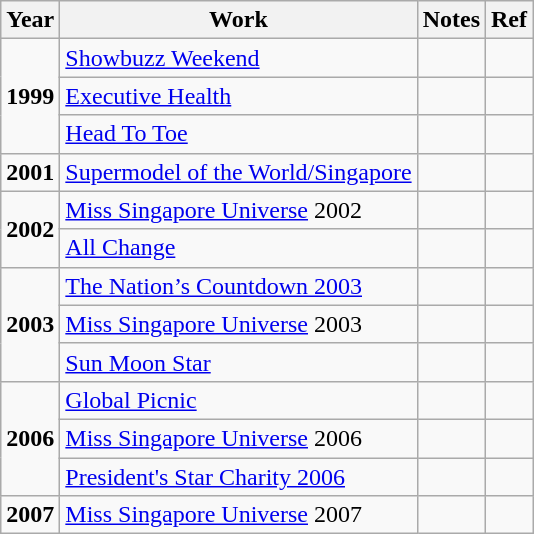<table class="wikitable sortable">
<tr>
<th>Year</th>
<th>Work</th>
<th>Notes</th>
<th>Ref</th>
</tr>
<tr>
<td rowspan="3"><strong>1999</strong></td>
<td><a href='#'>Showbuzz Weekend</a></td>
<td></td>
<td></td>
</tr>
<tr>
<td><a href='#'>Executive Health</a></td>
<td></td>
<td></td>
</tr>
<tr>
<td><a href='#'>Head To Toe</a></td>
<td></td>
<td></td>
</tr>
<tr>
<td><strong>2001</strong></td>
<td><a href='#'>Supermodel of the World/Singapore</a></td>
<td></td>
<td></td>
</tr>
<tr>
<td rowspan="2"><strong>2002</strong></td>
<td><a href='#'>Miss Singapore Universe</a> 2002</td>
<td></td>
<td></td>
</tr>
<tr>
<td><a href='#'>All Change</a></td>
<td></td>
<td></td>
</tr>
<tr>
<td rowspan="3"><strong>2003</strong></td>
<td><a href='#'>The Nation’s Countdown 2003</a></td>
<td></td>
<td></td>
</tr>
<tr>
<td><a href='#'>Miss Singapore Universe</a> 2003</td>
<td></td>
<td></td>
</tr>
<tr>
<td><a href='#'>Sun Moon Star</a></td>
<td></td>
<td></td>
</tr>
<tr>
<td rowspan="3"><strong>2006</strong></td>
<td><a href='#'>Global Picnic</a></td>
<td></td>
<td></td>
</tr>
<tr>
<td><a href='#'>Miss Singapore Universe</a> 2006</td>
<td></td>
<td></td>
</tr>
<tr>
<td><a href='#'>President's Star Charity 2006</a></td>
<td></td>
<td></td>
</tr>
<tr>
<td><strong>2007</strong></td>
<td><a href='#'>Miss Singapore Universe</a> 2007</td>
<td></td>
<td></td>
</tr>
</table>
